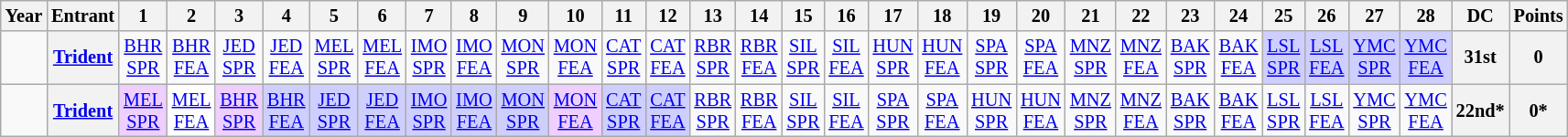<table class="wikitable" style="text-align:center; font-size:85%;">
<tr>
<th scope="col">Year</th>
<th scope="col">Entrant</th>
<th scope="col">1</th>
<th scope="col">2</th>
<th scope="col">3</th>
<th scope="col">4</th>
<th scope="col">5</th>
<th scope="col">6</th>
<th scope="col">7</th>
<th scope="col">8</th>
<th scope="col">9</th>
<th scope="col">10</th>
<th scope="col">11</th>
<th scope="col">12</th>
<th scope="col">13</th>
<th scope="col">14</th>
<th scope="col">15</th>
<th scope="col">16</th>
<th scope="col">17</th>
<th scope="col">18</th>
<th scope="col">19</th>
<th scope="col">20</th>
<th scope="col">21</th>
<th scope="col">22</th>
<th scope="col">23</th>
<th scope="col">24</th>
<th scope="col">25</th>
<th scope="col">26</th>
<th scope="col">27</th>
<th scope="col">28</th>
<th scope="col">DC</th>
<th scope="col">Points</th>
</tr>
<tr>
<td scope="row"></td>
<th><a href='#'>Trident</a></th>
<td><a href='#'>BHR<br>SPR</a></td>
<td><a href='#'>BHR<br>FEA</a></td>
<td><a href='#'>JED<br>SPR</a></td>
<td><a href='#'>JED<br>FEA</a></td>
<td><a href='#'>MEL<br>SPR</a></td>
<td><a href='#'>MEL<br>FEA</a></td>
<td><a href='#'>IMO<br>SPR</a></td>
<td><a href='#'>IMO<br>FEA</a></td>
<td><a href='#'>MON<br>SPR</a></td>
<td><a href='#'>MON<br>FEA</a></td>
<td><a href='#'>CAT<br>SPR</a></td>
<td><a href='#'>CAT<br>FEA</a></td>
<td><a href='#'>RBR<br>SPR</a></td>
<td><a href='#'>RBR<br>FEA</a></td>
<td><a href='#'>SIL<br>SPR</a></td>
<td><a href='#'>SIL<br>FEA</a></td>
<td><a href='#'>HUN<br>SPR</a></td>
<td><a href='#'>HUN<br>FEA</a></td>
<td><a href='#'>SPA<br>SPR</a></td>
<td><a href='#'>SPA<br>FEA</a></td>
<td><a href='#'>MNZ<br>SPR</a></td>
<td><a href='#'>MNZ<br>FEA</a></td>
<td><a href='#'>BAK<br>SPR</a></td>
<td><a href='#'>BAK<br>FEA</a></td>
<td style="background:#CFCFFF;"><a href='#'>LSL<br>SPR</a><br></td>
<td style="background:#CFCFFF;"><a href='#'>LSL<br>FEA</a><br></td>
<td style="background:#CFCFFF;"><a href='#'>YMC<br>SPR</a><br></td>
<td style="background:#CFCFFF;"><a href='#'>YMC<br>FEA</a><br></td>
<th>31st</th>
<th>0</th>
</tr>
<tr>
<td scope="row"></td>
<th nowrap><a href='#'>Trident</a></th>
<td style="background:#EFCFFF;"><a href='#'>MEL<br>SPR</a><br></td>
<td style="background:#FFFFFF;"><a href='#'>MEL<br>FEA</a><br></td>
<td style="background:#EFCFFF;"><a href='#'>BHR<br>SPR</a><br></td>
<td style="background:#CFCFFF;"><a href='#'>BHR<br>FEA</a><br></td>
<td style="background:#CFCFFF;"><a href='#'>JED<br>SPR</a><br></td>
<td style="background:#CFCFFF;"><a href='#'>JED<br>FEA</a><br></td>
<td style="background:#CFCFFF;"><a href='#'>IMO<br>SPR</a><br></td>
<td style="background:#CFCFFF;"><a href='#'>IMO<br>FEA</a><br></td>
<td style="background:#CFCFFF;"><a href='#'>MON<br>SPR</a><br></td>
<td style="background:#EFCFFF;"><a href='#'>MON<br>FEA</a><br></td>
<td style="background:#CFCFFF;"><a href='#'>CAT<br>SPR</a><br></td>
<td style="background:#CFCFFF;"><a href='#'>CAT<br>FEA</a><br></td>
<td><a href='#'>RBR<br>SPR</a></td>
<td><a href='#'>RBR<br>FEA</a></td>
<td><a href='#'>SIL<br>SPR</a></td>
<td><a href='#'>SIL<br>FEA</a></td>
<td><a href='#'>SPA<br>SPR</a></td>
<td><a href='#'>SPA<br>FEA</a></td>
<td><a href='#'>HUN<br>SPR</a></td>
<td><a href='#'>HUN<br>FEA</a></td>
<td><a href='#'>MNZ<br>SPR</a></td>
<td><a href='#'>MNZ<br>FEA</a></td>
<td><a href='#'>BAK<br>SPR</a></td>
<td><a href='#'>BAK<br>FEA</a></td>
<td><a href='#'>LSL<br>SPR</a></td>
<td><a href='#'>LSL<br>FEA</a></td>
<td><a href='#'>YMC<br>SPR</a></td>
<td><a href='#'>YMC<br>FEA</a></td>
<th>22nd*</th>
<th>0*</th>
</tr>
</table>
